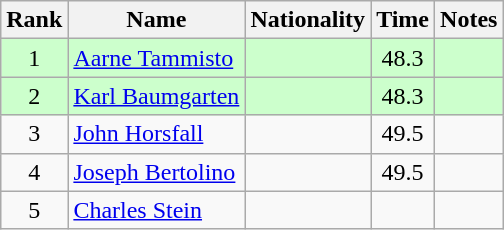<table class="wikitable sortable" style="text-align:center">
<tr>
<th>Rank</th>
<th>Name</th>
<th>Nationality</th>
<th>Time</th>
<th>Notes</th>
</tr>
<tr bgcolor=ccffcc>
<td>1</td>
<td align=left><a href='#'>Aarne Tammisto</a></td>
<td align=left></td>
<td>48.3</td>
<td></td>
</tr>
<tr bgcolor=ccffcc>
<td>2</td>
<td align=left><a href='#'>Karl Baumgarten</a></td>
<td align=left></td>
<td>48.3</td>
<td></td>
</tr>
<tr>
<td>3</td>
<td align=left><a href='#'>John Horsfall</a></td>
<td align=left></td>
<td>49.5</td>
<td></td>
</tr>
<tr>
<td>4</td>
<td align=left><a href='#'>Joseph Bertolino</a></td>
<td align=left></td>
<td>49.5</td>
<td></td>
</tr>
<tr>
<td>5</td>
<td align=left><a href='#'>Charles Stein</a></td>
<td align=left></td>
<td></td>
<td></td>
</tr>
</table>
